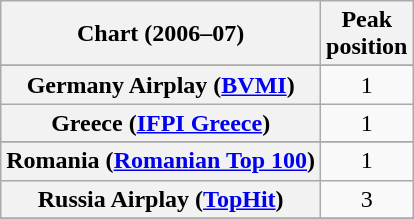<table class="wikitable plainrowheaders sortable" style="text-align:center;">
<tr>
<th scope="col">Chart (2006–07)</th>
<th scope="col">Peak<br>position</th>
</tr>
<tr>
</tr>
<tr>
</tr>
<tr>
</tr>
<tr>
<th scope="row">Germany Airplay (<a href='#'>BVMI</a>)</th>
<td>1</td>
</tr>
<tr>
<th scope="row">Greece (<a href='#'>IFPI Greece</a>)</th>
<td>1</td>
</tr>
<tr>
</tr>
<tr>
<th scope="row">Romania (<a href='#'>Romanian Top 100</a>)</th>
<td>1</td>
</tr>
<tr>
<th scope="row">Russia Airplay (<a href='#'>TopHit</a>)</th>
<td>3</td>
</tr>
<tr>
</tr>
<tr>
</tr>
</table>
